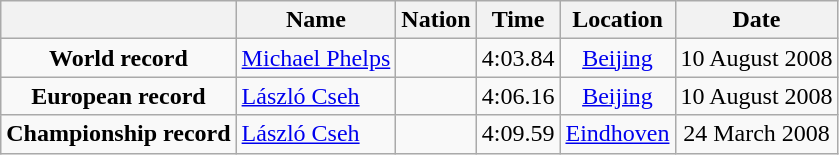<table class=wikitable style=text-align:center>
<tr>
<th></th>
<th>Name</th>
<th>Nation</th>
<th>Time</th>
<th>Location</th>
<th>Date</th>
</tr>
<tr>
<td><strong>World record</strong></td>
<td align=left><a href='#'>Michael Phelps</a></td>
<td align=left></td>
<td align=left>4:03.84</td>
<td><a href='#'>Beijing</a></td>
<td>10 August 2008</td>
</tr>
<tr>
<td><strong>European record</strong></td>
<td align=left><a href='#'>László Cseh</a></td>
<td align=left></td>
<td align=left>4:06.16</td>
<td><a href='#'>Beijing</a></td>
<td>10 August 2008</td>
</tr>
<tr>
<td><strong>Championship record</strong></td>
<td align=left><a href='#'>László Cseh</a></td>
<td align=left></td>
<td align=left>4:09.59</td>
<td><a href='#'>Eindhoven</a></td>
<td>24 March 2008</td>
</tr>
</table>
